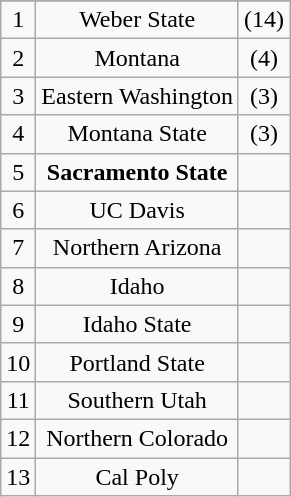<table class="wikitable" style="display: inline-table;">
<tr align="center">
</tr>
<tr align="center">
<td>1</td>
<td>Weber State</td>
<td>(14)</td>
</tr>
<tr align="center">
<td>2</td>
<td>Montana</td>
<td>(4)</td>
</tr>
<tr align="center">
<td>3</td>
<td>Eastern Washington</td>
<td>(3)</td>
</tr>
<tr align="center">
<td>4</td>
<td>Montana State</td>
<td>(3)</td>
</tr>
<tr align="center">
<td>5</td>
<td><strong>Sacramento State</strong></td>
<td></td>
</tr>
<tr align="center">
<td>6</td>
<td>UC Davis</td>
<td></td>
</tr>
<tr align="center">
<td>7</td>
<td>Northern Arizona</td>
<td></td>
</tr>
<tr align="center">
<td>8</td>
<td>Idaho</td>
<td></td>
</tr>
<tr align="center">
<td>9</td>
<td>Idaho State</td>
<td></td>
</tr>
<tr align="center">
<td>10</td>
<td>Portland State</td>
<td></td>
</tr>
<tr align="center">
<td>11</td>
<td>Southern Utah</td>
<td></td>
</tr>
<tr align="center">
<td>12</td>
<td>Northern Colorado</td>
<td></td>
</tr>
<tr align="center">
<td>13</td>
<td>Cal Poly</td>
<td></td>
</tr>
</table>
